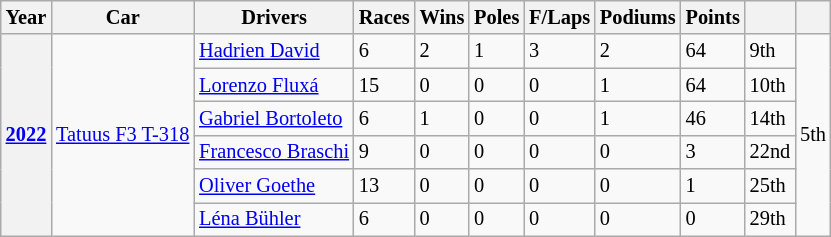<table class="wikitable" style="font-size:85%">
<tr>
<th>Year</th>
<th>Car</th>
<th>Drivers</th>
<th>Races</th>
<th>Wins</th>
<th>Poles</th>
<th>F/Laps</th>
<th>Podiums</th>
<th>Points</th>
<th></th>
<th></th>
</tr>
<tr>
<th rowspan="6"><a href='#'>2022</a></th>
<td rowspan="6"><a href='#'>Tatuus F3 T-318</a></td>
<td> <a href='#'>Hadrien David</a></td>
<td>6</td>
<td>2</td>
<td>1</td>
<td>3</td>
<td>2</td>
<td>64</td>
<td>9th</td>
<td rowspan="6">5th</td>
</tr>
<tr>
<td> <a href='#'>Lorenzo Fluxá</a></td>
<td>15</td>
<td>0</td>
<td>0</td>
<td>0</td>
<td>1</td>
<td>64</td>
<td>10th</td>
</tr>
<tr>
<td> <a href='#'>Gabriel Bortoleto</a></td>
<td>6</td>
<td>1</td>
<td>0</td>
<td>0</td>
<td>1</td>
<td>46</td>
<td>14th</td>
</tr>
<tr>
<td> <a href='#'>Francesco Braschi</a></td>
<td>9</td>
<td>0</td>
<td>0</td>
<td>0</td>
<td>0</td>
<td>3</td>
<td>22nd</td>
</tr>
<tr>
<td> <a href='#'>Oliver Goethe</a></td>
<td>13</td>
<td>0</td>
<td>0</td>
<td>0</td>
<td>0</td>
<td>1</td>
<td>25th</td>
</tr>
<tr>
<td> <a href='#'>Léna Bühler</a></td>
<td>6</td>
<td>0</td>
<td>0</td>
<td>0</td>
<td>0</td>
<td>0</td>
<td>29th</td>
</tr>
</table>
